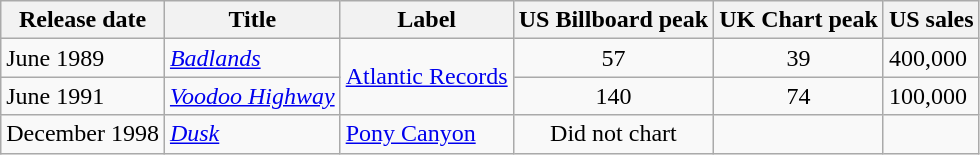<table class="wikitable">
<tr>
<th>Release date</th>
<th>Title</th>
<th>Label</th>
<th>US Billboard peak</th>
<th>UK Chart peak</th>
<th>US sales</th>
</tr>
<tr>
<td>June 1989</td>
<td><em><a href='#'>Badlands</a></em></td>
<td rowspan="2"><a href='#'>Atlantic Records</a></td>
<td style="text-align:center;">57</td>
<td style="text-align:center;">39</td>
<td>400,000</td>
</tr>
<tr>
<td>June 1991</td>
<td><em><a href='#'>Voodoo Highway</a></em></td>
<td style="text-align:center;">140</td>
<td style="text-align:center;">74</td>
<td>100,000</td>
</tr>
<tr>
<td>December 1998</td>
<td><em><a href='#'>Dusk</a></em></td>
<td><a href='#'>Pony Canyon</a></td>
<td style="text-align:center;">Did not chart</td>
<td style="text-align:center;"></td>
<td></td>
</tr>
</table>
